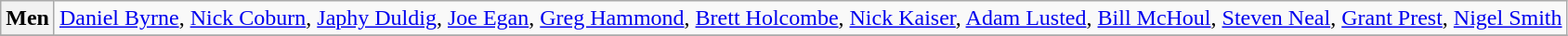<table class="wikitable">
<tr>
<th>Men</th>
<td><a href='#'>Daniel Byrne</a>, <a href='#'>Nick Coburn</a>, <a href='#'>Japhy Duldig</a>, <a href='#'>Joe Egan</a>, <a href='#'>Greg Hammond</a>, <a href='#'>Brett Holcombe</a>, <a href='#'>Nick Kaiser</a>, <a href='#'>Adam Lusted</a>, <a href='#'>Bill McHoul</a>, <a href='#'>Steven Neal</a>, <a href='#'>Grant Prest</a>, <a href='#'>Nigel Smith</a></td>
</tr>
<tr>
</tr>
</table>
